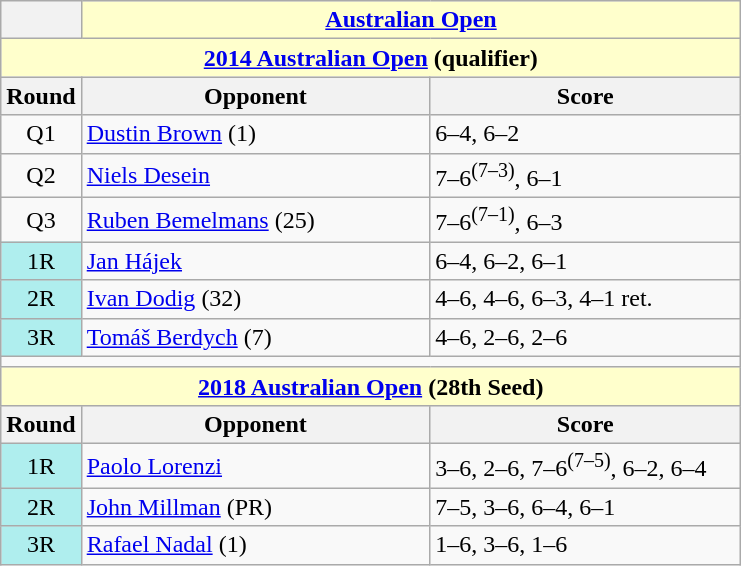<table class="wikitable collapsible collapsed">
<tr>
<th></th>
<th colspan=2 style="background:#ffc;"><a href='#'>Australian Open</a></th>
</tr>
<tr>
<th colspan=3 style="background:#ffc;"><a href='#'>2014 Australian Open</a> (qualifier)</th>
</tr>
<tr>
<th>Round</th>
<th width=225>Opponent</th>
<th width=200>Score</th>
</tr>
<tr>
<td style="text-align:center;">Q1</td>
<td> <a href='#'>Dustin Brown</a> (1)</td>
<td>6–4, 6–2</td>
</tr>
<tr>
<td style="text-align:center;">Q2</td>
<td> <a href='#'>Niels Desein</a></td>
<td>7–6<sup>(7–3)</sup>, 6–1</td>
</tr>
<tr>
<td style="text-align:center;">Q3</td>
<td> <a href='#'>Ruben Bemelmans</a> (25)</td>
<td>7–6<sup>(7–1)</sup>, 6–3</td>
</tr>
<tr>
<td style="text-align:center; background:#afeeee;">1R</td>
<td> <a href='#'>Jan Hájek</a></td>
<td>6–4, 6–2, 6–1</td>
</tr>
<tr>
<td style="text-align:center; background:#afeeee;">2R</td>
<td> <a href='#'>Ivan Dodig</a> (32)</td>
<td>4–6, 4–6, 6–3, 4–1 ret.</td>
</tr>
<tr>
<td style="text-align:center; background:#afeeee;">3R</td>
<td> <a href='#'>Tomáš Berdych</a> (7)</td>
<td>4–6, 2–6, 2–6</td>
</tr>
<tr>
<td colspan=3></td>
</tr>
<tr>
<th colspan=3 style="background:#ffc;"><a href='#'>2018 Australian Open</a> (28th Seed)</th>
</tr>
<tr>
<th>Round</th>
<th width=225>Opponent</th>
<th width=200>Score</th>
</tr>
<tr>
<td style="text-align:center; background:#afeeee;">1R</td>
<td> <a href='#'>Paolo Lorenzi</a></td>
<td>3–6, 2–6, 7–6<sup>(7–5)</sup>, 6–2, 6–4</td>
</tr>
<tr>
<td style="text-align:center; background:#afeeee;">2R</td>
<td> <a href='#'>John Millman</a> (PR)</td>
<td>7–5, 3–6, 6–4, 6–1</td>
</tr>
<tr>
<td style="text-align:center; background:#afeeee;">3R</td>
<td> <a href='#'>Rafael Nadal</a> (1)</td>
<td>1–6, 3–6, 1–6</td>
</tr>
</table>
